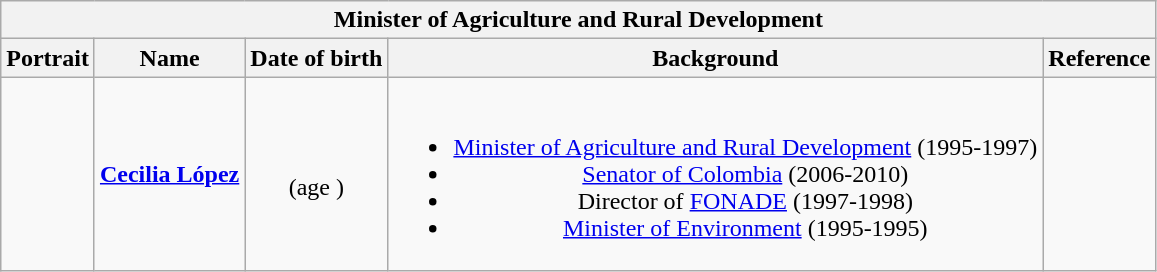<table class="wikitable collapsible" style="text-align:center;">
<tr>
<th colspan="5">Minister of Agriculture and Rural Development</th>
</tr>
<tr>
<th>Portrait</th>
<th>Name</th>
<th>Date of birth</th>
<th>Background</th>
<th>Reference</th>
</tr>
<tr>
<td></td>
<td><strong><a href='#'>Cecilia López</a></strong></td>
<td><br>(age )</td>
<td><br><ul><li><a href='#'>Minister of Agriculture and Rural Development</a> (1995-1997)</li><li><a href='#'>Senator of Colombia</a> (2006-2010)</li><li>Director of <a href='#'>FONADE</a> (1997-1998)</li><li><a href='#'>Minister of Environment</a> (1995-1995)</li></ul></td>
<td></td>
</tr>
</table>
